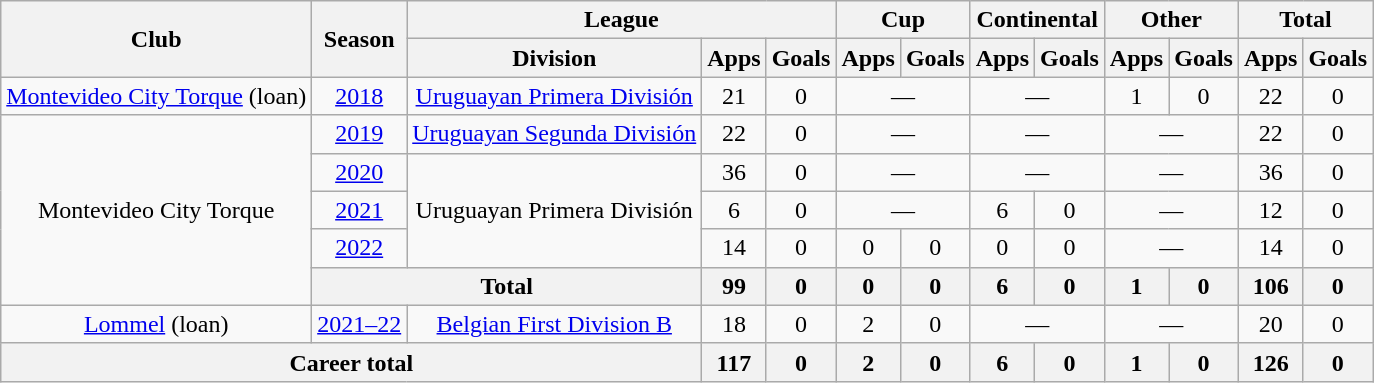<table class="wikitable" Style="text-align: center">
<tr>
<th rowspan="2">Club</th>
<th rowspan="2">Season</th>
<th colspan="3">League</th>
<th colspan="2">Cup</th>
<th colspan="2">Continental</th>
<th colspan="2">Other</th>
<th colspan="2">Total</th>
</tr>
<tr>
<th>Division</th>
<th>Apps</th>
<th>Goals</th>
<th>Apps</th>
<th>Goals</th>
<th>Apps</th>
<th>Goals</th>
<th>Apps</th>
<th>Goals</th>
<th>Apps</th>
<th>Goals</th>
</tr>
<tr>
<td><a href='#'>Montevideo City Torque</a> (loan)</td>
<td><a href='#'>2018</a></td>
<td><a href='#'>Uruguayan Primera División</a></td>
<td>21</td>
<td>0</td>
<td colspan="2">—</td>
<td colspan="2">—</td>
<td>1</td>
<td>0</td>
<td>22</td>
<td>0</td>
</tr>
<tr>
<td rowspan="5">Montevideo City Torque</td>
<td><a href='#'>2019</a></td>
<td><a href='#'>Uruguayan Segunda División</a></td>
<td>22</td>
<td>0</td>
<td colspan="2">—</td>
<td colspan="2">—</td>
<td colspan="2">—</td>
<td>22</td>
<td>0</td>
</tr>
<tr>
<td><a href='#'>2020</a></td>
<td rowspan="3">Uruguayan Primera División</td>
<td>36</td>
<td>0</td>
<td colspan="2">—</td>
<td colspan="2">—</td>
<td colspan="2">—</td>
<td>36</td>
<td>0</td>
</tr>
<tr>
<td><a href='#'>2021</a></td>
<td>6</td>
<td>0</td>
<td colspan="2">—</td>
<td>6</td>
<td>0</td>
<td colspan="2">—</td>
<td>12</td>
<td>0</td>
</tr>
<tr>
<td><a href='#'>2022</a></td>
<td>14</td>
<td>0</td>
<td>0</td>
<td>0</td>
<td>0</td>
<td>0</td>
<td colspan="2">—</td>
<td>14</td>
<td>0</td>
</tr>
<tr>
<th colspan="2">Total</th>
<th>99</th>
<th>0</th>
<th>0</th>
<th>0</th>
<th>6</th>
<th>0</th>
<th>1</th>
<th>0</th>
<th>106</th>
<th>0</th>
</tr>
<tr>
<td><a href='#'>Lommel</a> (loan)</td>
<td><a href='#'>2021–22</a></td>
<td><a href='#'>Belgian First Division B</a></td>
<td>18</td>
<td>0</td>
<td>2</td>
<td>0</td>
<td colspan="2">—</td>
<td colspan="2">—</td>
<td>20</td>
<td>0</td>
</tr>
<tr>
<th colspan="3">Career total</th>
<th>117</th>
<th>0</th>
<th>2</th>
<th>0</th>
<th>6</th>
<th>0</th>
<th>1</th>
<th>0</th>
<th>126</th>
<th>0</th>
</tr>
</table>
